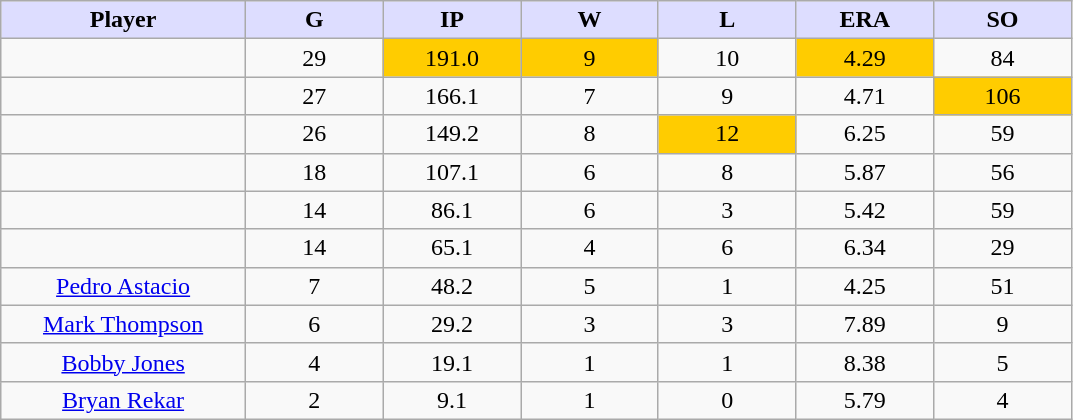<table class="wikitable sortable">
<tr>
<th style="background:#ddf; width:16%;">Player</th>
<th style="background:#ddf; width:9%;">G</th>
<th style="background:#ddf; width:9%;">IP</th>
<th style="background:#ddf; width:9%;">W</th>
<th style="background:#ddf; width:9%;">L</th>
<th style="background:#ddf; width:9%;">ERA</th>
<th style="background:#ddf; width:9%;">SO</th>
</tr>
<tr style="text-align:center;">
<td></td>
<td>29</td>
<td bgcolor="#FFCC00">191.0</td>
<td bgcolor="#FFCC00">9</td>
<td>10</td>
<td bgcolor="#FFCC00">4.29</td>
<td>84</td>
</tr>
<tr style="text-align:center;">
<td></td>
<td>27</td>
<td>166.1</td>
<td>7</td>
<td>9</td>
<td>4.71</td>
<td bgcolor="#FFCC00">106</td>
</tr>
<tr style="text-align:center;">
<td></td>
<td>26</td>
<td>149.2</td>
<td>8</td>
<td bgcolor="#FFCC00">12</td>
<td>6.25</td>
<td>59</td>
</tr>
<tr style="text-align:center;">
<td></td>
<td>18</td>
<td>107.1</td>
<td>6</td>
<td>8</td>
<td>5.87</td>
<td>56</td>
</tr>
<tr style="text-align:center;">
<td></td>
<td>14</td>
<td>86.1</td>
<td>6</td>
<td>3</td>
<td>5.42</td>
<td>59</td>
</tr>
<tr style="text-align:center;">
<td></td>
<td>14</td>
<td>65.1</td>
<td>4</td>
<td>6</td>
<td>6.34</td>
<td>29</td>
</tr>
<tr align=center>
<td><a href='#'>Pedro Astacio</a></td>
<td>7</td>
<td>48.2</td>
<td>5</td>
<td>1</td>
<td>4.25</td>
<td>51</td>
</tr>
<tr align=center>
<td><a href='#'>Mark Thompson</a></td>
<td>6</td>
<td>29.2</td>
<td>3</td>
<td>3</td>
<td>7.89</td>
<td>9</td>
</tr>
<tr align=center>
<td><a href='#'>Bobby Jones</a></td>
<td>4</td>
<td>19.1</td>
<td>1</td>
<td>1</td>
<td>8.38</td>
<td>5</td>
</tr>
<tr align=center>
<td><a href='#'>Bryan Rekar</a></td>
<td>2</td>
<td>9.1</td>
<td>1</td>
<td>0</td>
<td>5.79</td>
<td>4</td>
</tr>
</table>
